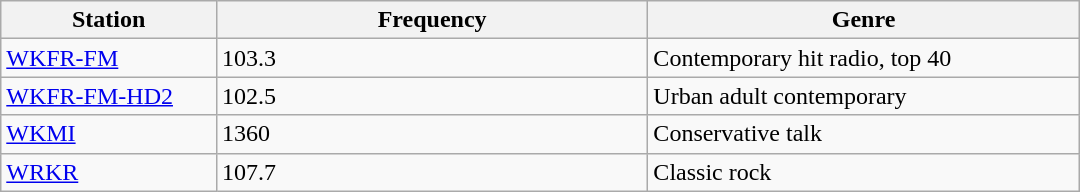<table class="wikitable" style="width:45em;">
<tr>
<th style="width:20%">Station</th>
<th style="width:40%">Frequency</th>
<th style="width:40%">Genre</th>
</tr>
<tr>
<td><a href='#'>WKFR-FM</a></td>
<td>103.3</td>
<td>Contemporary hit radio, top 40</td>
</tr>
<tr>
<td><a href='#'>WKFR-FM-HD2</a></td>
<td>102.5</td>
<td>Urban adult contemporary</td>
</tr>
<tr>
<td><a href='#'>WKMI</a></td>
<td>1360</td>
<td>Conservative talk</td>
</tr>
<tr>
<td><a href='#'>WRKR</a></td>
<td>107.7</td>
<td>Classic rock</td>
</tr>
</table>
